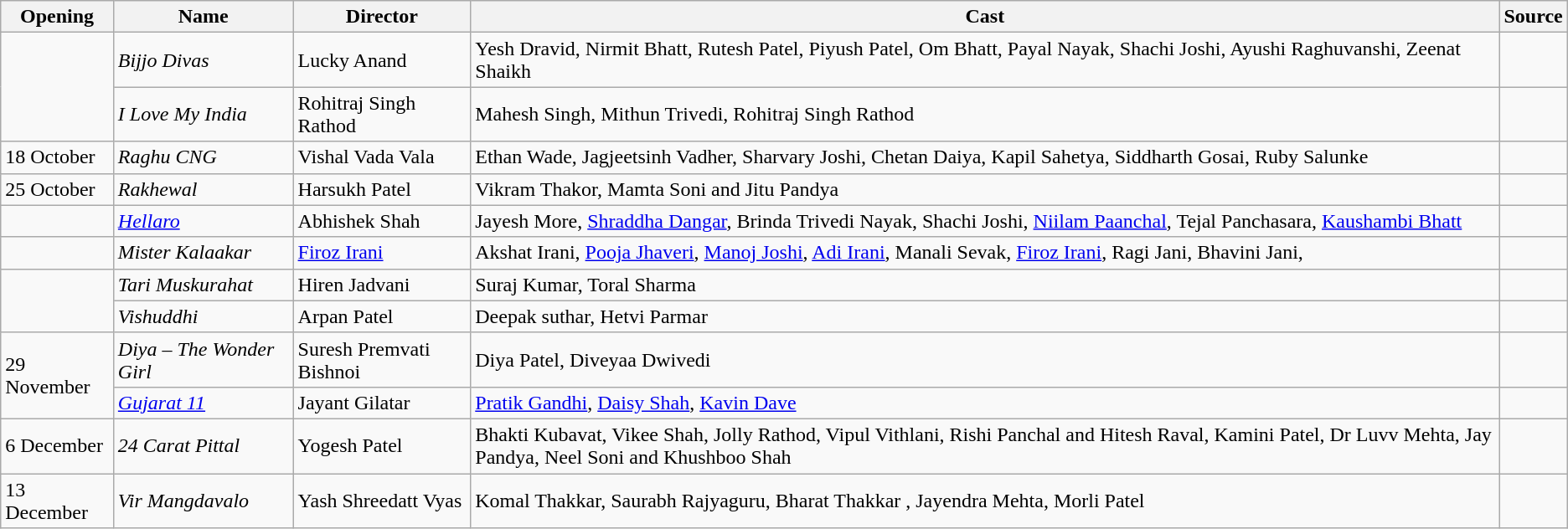<table class="wikitable sortable">
<tr>
<th>Opening</th>
<th>Name</th>
<th>Director</th>
<th>Cast</th>
<th>Source</th>
</tr>
<tr>
<td rowspan=2></td>
<td><em>Bijjo Divas</em></td>
<td>Lucky Anand</td>
<td>Yesh Dravid, Nirmit Bhatt, Rutesh Patel, Piyush Patel, Om Bhatt, Payal Nayak, Shachi Joshi, Ayushi Raghuvanshi, Zeenat Shaikh</td>
<td></td>
</tr>
<tr>
<td><em>I Love My India</em></td>
<td>Rohitraj Singh Rathod</td>
<td>Mahesh Singh, Mithun Trivedi, Rohitraj Singh Rathod</td>
<td></td>
</tr>
<tr>
<td>18 October</td>
<td><em>Raghu CNG</em></td>
<td>Vishal Vada Vala</td>
<td>Ethan Wade, Jagjeetsinh Vadher, Sharvary Joshi, Chetan Daiya, Kapil Sahetya, Siddharth Gosai, Ruby Salunke</td>
<td></td>
</tr>
<tr>
<td>25 October</td>
<td><em>Rakhewal</em></td>
<td>Harsukh Patel</td>
<td>Vikram Thakor, Mamta Soni and Jitu Pandya</td>
<td></td>
</tr>
<tr>
<td></td>
<td><em><a href='#'>Hellaro</a></em></td>
<td>Abhishek Shah</td>
<td>Jayesh More, <a href='#'>Shraddha Dangar</a>, Brinda Trivedi Nayak, Shachi Joshi, <a href='#'>Niilam Paanchal</a>, Tejal Panchasara, <a href='#'>Kaushambi Bhatt</a></td>
<td></td>
</tr>
<tr>
<td></td>
<td><em>Mister Kalaakar</em></td>
<td><a href='#'>Firoz Irani</a></td>
<td>Akshat Irani, <a href='#'>Pooja Jhaveri</a>, <a href='#'>Manoj Joshi</a>, <a href='#'>Adi Irani</a>, Manali Sevak, <a href='#'>Firoz Irani</a>, Ragi Jani, Bhavini Jani,</td>
<td></td>
</tr>
<tr>
<td rowspan=2></td>
<td><em>Tari Muskurahat</em></td>
<td>Hiren Jadvani</td>
<td>Suraj Kumar, Toral Sharma</td>
<td></td>
</tr>
<tr>
<td><em>Vishuddhi</em></td>
<td>Arpan Patel</td>
<td>Deepak suthar, Hetvi Parmar</td>
<td></td>
</tr>
<tr>
<td rowspan=2>29 November</td>
<td><em>Diya – The Wonder Girl</em></td>
<td>Suresh Premvati Bishnoi</td>
<td>Diya Patel, Diveyaa Dwivedi</td>
<td></td>
</tr>
<tr>
<td><em><a href='#'>Gujarat 11</a></em></td>
<td>Jayant Gilatar</td>
<td><a href='#'>Pratik Gandhi</a>, <a href='#'>Daisy Shah</a>, <a href='#'>Kavin Dave</a></td>
<td></td>
</tr>
<tr>
<td>6 December</td>
<td><em>24 Carat Pittal</em></td>
<td>Yogesh Patel</td>
<td>Bhakti Kubavat, Vikee Shah, Jolly Rathod, Vipul Vithlani, Rishi Panchal and Hitesh Raval, Kamini Patel, Dr Luvv Mehta, Jay Pandya, Neel Soni and Khushboo Shah</td>
<td></td>
</tr>
<tr>
<td>13 December</td>
<td><em>Vir Mangdavalo</em></td>
<td>Yash Shreedatt Vyas</td>
<td>Komal Thakkar, Saurabh Rajyaguru, Bharat Thakkar , Jayendra Mehta, Morli Patel</td>
<td></td>
</tr>
</table>
